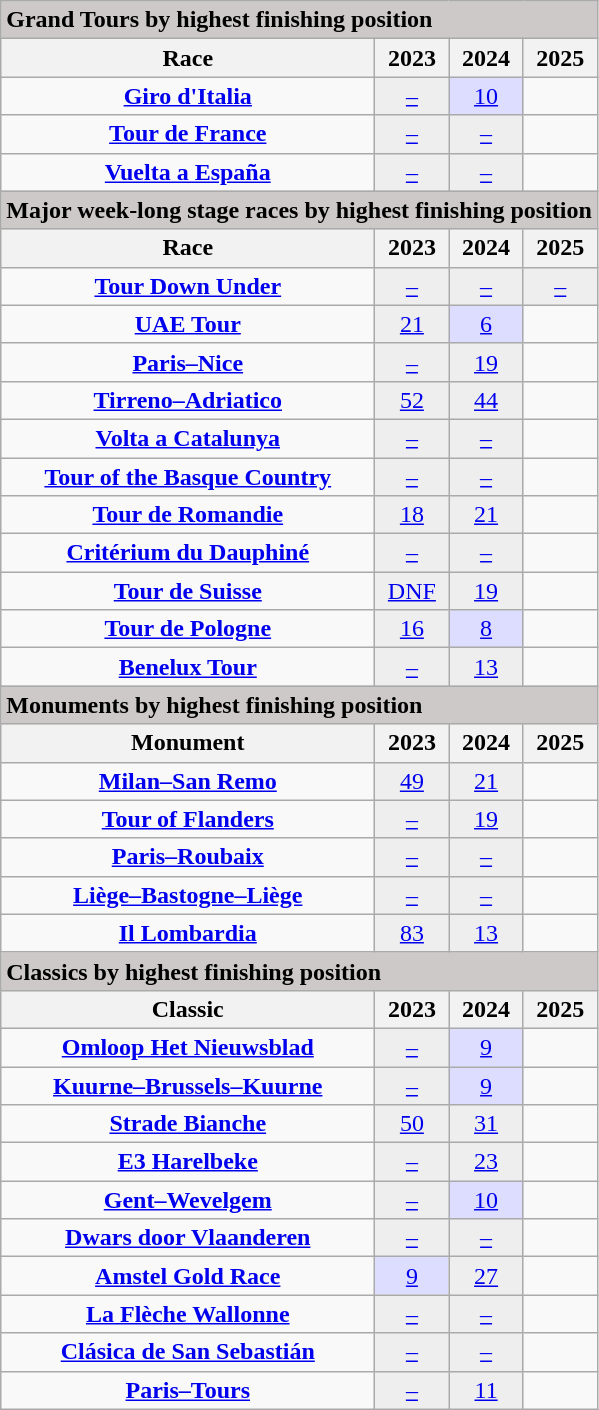<table class="wikitable">
<tr>
<td colspan="33" style="background:#CDC9C9;"><strong>Grand Tours by highest finishing position</strong></td>
</tr>
<tr>
<th>Race</th>
<th>2023</th>
<th>2024</th>
<th>2025</th>
</tr>
<tr align="center">
<td><strong><a href='#'>Giro d'Italia</a></strong></td>
<td style="background:#eee;"><a href='#'>–</a></td>
<td style="background:#ddf;"><a href='#'>10</a></td>
<td></td>
</tr>
<tr align="center">
<td><strong><a href='#'>Tour de France</a></strong></td>
<td style="background:#eee;"><a href='#'>–</a></td>
<td style="background:#eee;"><a href='#'>–</a></td>
<td></td>
</tr>
<tr align="center">
<td><strong><a href='#'>Vuelta a España</a></strong></td>
<td style="background:#eee;"><a href='#'>–</a></td>
<td style="background:#eee;"><a href='#'>–</a></td>
<td></td>
</tr>
<tr>
<td colspan="33" style="background:#CDC9C9;"><strong>Major week-long stage races by highest finishing position</strong></td>
</tr>
<tr>
<th>Race</th>
<th>2023</th>
<th>2024</th>
<th>2025</th>
</tr>
<tr align="center">
<td><strong><a href='#'>Tour Down Under</a></strong></td>
<td style="background:#eee;"><a href='#'>–</a></td>
<td style="background:#eee;"><a href='#'>–</a></td>
<td style="background:#eee;"><a href='#'>–</a></td>
</tr>
<tr align="center">
<td><strong><a href='#'>UAE Tour</a></strong></td>
<td style="background:#eee;"><a href='#'>21</a></td>
<td style="background:#ddf;"><a href='#'>6</a></td>
<td></td>
</tr>
<tr align="center">
<td><strong><a href='#'>Paris–Nice</a></strong></td>
<td style="background:#eee;"><a href='#'>–</a></td>
<td style="background:#eee;"><a href='#'>19</a></td>
<td></td>
</tr>
<tr align="center">
<td><strong><a href='#'>Tirreno–Adriatico</a></strong></td>
<td style="background:#eee;"><a href='#'>52</a></td>
<td style="background:#eee;"><a href='#'>44</a></td>
<td></td>
</tr>
<tr align="center">
<td><strong><a href='#'>Volta a Catalunya</a></strong></td>
<td style="background:#eee;"><a href='#'>–</a></td>
<td style="background:#eee;"><a href='#'>–</a></td>
<td></td>
</tr>
<tr align="center">
<td><strong><a href='#'>Tour of the Basque Country</a></strong></td>
<td style="background:#eee;"><a href='#'>–</a></td>
<td style="background:#eee;"><a href='#'>–</a></td>
<td></td>
</tr>
<tr align="center">
<td><strong><a href='#'>Tour de Romandie</a></strong></td>
<td style="background:#eee;"><a href='#'>18</a></td>
<td style="background:#eee;"><a href='#'>21</a></td>
<td></td>
</tr>
<tr align="center">
<td><strong><a href='#'>Critérium du Dauphiné</a></strong></td>
<td style="background:#eee;"><a href='#'>–</a></td>
<td style="background:#eee;"><a href='#'>–</a></td>
<td></td>
</tr>
<tr align="center">
<td><strong><a href='#'>Tour de Suisse</a></strong></td>
<td style="background:#eee;"><a href='#'>DNF</a></td>
<td style="background:#eee;"><a href='#'>19</a></td>
<td></td>
</tr>
<tr align="center">
<td><strong><a href='#'>Tour de Pologne</a></strong></td>
<td style="background:#eee;"><a href='#'>16</a></td>
<td style="background:#ddf;"><a href='#'>8</a></td>
<td></td>
</tr>
<tr align="center">
<td><strong><a href='#'>Benelux Tour</a></strong></td>
<td style="background:#eee;"><a href='#'>–</a></td>
<td style="background:#eee;"><a href='#'>13</a></td>
<td></td>
</tr>
<tr>
<td colspan="33" style="background:#CDC9C9;"><strong>Monuments by highest finishing position</strong></td>
</tr>
<tr>
<th>Monument</th>
<th>2023</th>
<th>2024</th>
<th>2025</th>
</tr>
<tr align="center">
<td><strong><a href='#'>Milan–San Remo</a></strong></td>
<td style="background:#eee;"><a href='#'>49</a></td>
<td style="background:#eee;"><a href='#'>21</a></td>
<td></td>
</tr>
<tr align="center">
<td><strong><a href='#'>Tour of Flanders</a></strong></td>
<td style="background:#eee;"><a href='#'>–</a></td>
<td style="background:#eee;"><a href='#'>19</a></td>
<td></td>
</tr>
<tr align="center">
<td><strong><a href='#'>Paris–Roubaix</a></strong></td>
<td style="background:#eee;"><a href='#'>–</a></td>
<td style="background:#eee;"><a href='#'>–</a></td>
<td></td>
</tr>
<tr align="center">
<td><strong><a href='#'>Liège–Bastogne–Liège</a></strong></td>
<td style="background:#eee;"><a href='#'>–</a></td>
<td style="background:#eee;"><a href='#'>–</a></td>
<td></td>
</tr>
<tr align="center">
<td><strong><a href='#'>Il Lombardia</a></strong></td>
<td style="background:#eee;"><a href='#'>83</a></td>
<td style="background:#eee;"><a href='#'>13</a></td>
<td></td>
</tr>
<tr>
<td colspan="33" style="background:#CDC9C9;"><strong>Classics by highest finishing position</strong></td>
</tr>
<tr>
<th>Classic</th>
<th>2023</th>
<th>2024</th>
<th>2025</th>
</tr>
<tr align="center">
<td><strong><a href='#'>Omloop Het Nieuwsblad</a></strong></td>
<td style="background:#eee;"><a href='#'>–</a></td>
<td style="background:#ddf;"><a href='#'>9</a></td>
<td></td>
</tr>
<tr align="center">
<td><strong><a href='#'>Kuurne–Brussels–Kuurne</a></strong></td>
<td style="background:#eee;"><a href='#'>–</a></td>
<td style="background:#ddf;"><a href='#'>9</a></td>
<td></td>
</tr>
<tr align="center">
<td><strong><a href='#'>Strade Bianche</a></strong></td>
<td style="background:#eee;"><a href='#'>50</a></td>
<td style="background:#eee;"><a href='#'>31</a></td>
<td></td>
</tr>
<tr align="center">
<td><strong><a href='#'>E3 Harelbeke</a></strong></td>
<td style="background:#eee;"><a href='#'>–</a></td>
<td style="background:#eee;"><a href='#'>23</a></td>
<td></td>
</tr>
<tr align="center">
<td><strong><a href='#'>Gent–Wevelgem</a></strong></td>
<td style="background:#eee;"><a href='#'>–</a></td>
<td style="background:#ddf;"><a href='#'>10</a></td>
<td></td>
</tr>
<tr align="center">
<td><strong><a href='#'>Dwars door Vlaanderen</a></strong></td>
<td style="background:#eee;"><a href='#'>–</a></td>
<td style="background:#eee;"><a href='#'>–</a></td>
<td></td>
</tr>
<tr align="center">
<td><strong><a href='#'>Amstel Gold Race</a></strong></td>
<td style="background:#ddf;"><a href='#'>9</a></td>
<td style="background:#eee;"><a href='#'>27</a></td>
<td></td>
</tr>
<tr align="center">
<td><strong><a href='#'>La Flèche Wallonne</a></strong></td>
<td style="background:#eee;"><a href='#'>–</a></td>
<td style="background:#eee;"><a href='#'>–</a></td>
<td></td>
</tr>
<tr align="center">
<td><strong><a href='#'>Clásica de San Sebastián</a></strong></td>
<td style="background:#eee;"><a href='#'>–</a></td>
<td style="background:#eee;"><a href='#'>–</a></td>
<td></td>
</tr>
<tr align="center">
<td><strong><a href='#'>Paris–Tours</a></strong></td>
<td style="background:#eee;"><a href='#'>–</a></td>
<td style="background:#eee;"><a href='#'>11</a></td>
<td></td>
</tr>
</table>
